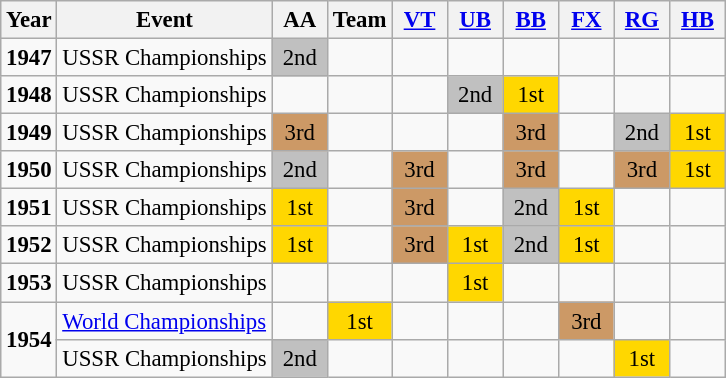<table class="wikitable" style="text-align:center; font-size: 95%;">
<tr>
<th>Year</th>
<th>Event</th>
<th width=30px>AA</th>
<th width=30px>Team</th>
<th width=30px><a href='#'>VT</a></th>
<th width=30px><a href='#'>UB</a></th>
<th width=30px><a href='#'>BB</a></th>
<th width=30px><a href='#'>FX</a></th>
<th width=30px><a href='#'>RG</a></th>
<th width=30px><a href='#'>HB</a></th>
</tr>
<tr>
<td rowspan="1"><strong>1947</strong></td>
<td align=left>USSR Championships</td>
<td bgcolor=silver>2nd</td>
<td></td>
<td></td>
<td></td>
<td></td>
<td></td>
<td></td>
<td></td>
</tr>
<tr>
<td rowspan="1"><strong>1948</strong></td>
<td align=left>USSR Championships</td>
<td></td>
<td></td>
<td></td>
<td bgcolor=silver>2nd</td>
<td bgcolor=gold>1st</td>
<td></td>
<td></td>
<td></td>
</tr>
<tr>
<td rowspan="1"><strong>1949</strong></td>
<td align=left>USSR Championships</td>
<td bgcolor=CC9966>3rd</td>
<td></td>
<td></td>
<td></td>
<td bgcolor=CC9966>3rd</td>
<td></td>
<td bgcolor=silver>2nd</td>
<td bgcolor=gold>1st</td>
</tr>
<tr>
<td rowspan="1"><strong>1950</strong></td>
<td align=left>USSR Championships</td>
<td bgcolor=silver>2nd</td>
<td></td>
<td bgcolor=CC9966>3rd</td>
<td></td>
<td bgcolor=CC9966>3rd</td>
<td></td>
<td bgcolor=CC9966>3rd</td>
<td bgcolor=gold>1st</td>
</tr>
<tr>
<td rowspan="1"><strong>1951</strong></td>
<td align=left>USSR Championships</td>
<td bgcolor=gold>1st</td>
<td></td>
<td bgcolor=CC9966>3rd</td>
<td></td>
<td bgcolor=silver>2nd</td>
<td bgcolor=gold>1st</td>
<td></td>
<td></td>
</tr>
<tr>
<td rowspan="1"><strong>1952</strong></td>
<td align=left>USSR Championships</td>
<td bgcolor=gold>1st</td>
<td></td>
<td bgcolor=CC9966>3rd</td>
<td bgcolor=gold>1st</td>
<td bgcolor=silver>2nd</td>
<td bgcolor=gold>1st</td>
<td></td>
<td></td>
</tr>
<tr>
<td rowspan="1"><strong>1953</strong></td>
<td align=left>USSR Championships</td>
<td></td>
<td></td>
<td></td>
<td bgcolor=gold>1st</td>
<td></td>
<td></td>
<td></td>
<td></td>
</tr>
<tr>
<td rowspan="2"><strong>1954</strong></td>
<td align=left><a href='#'>World Championships</a></td>
<td></td>
<td bgcolor=gold>1st</td>
<td></td>
<td></td>
<td></td>
<td bgcolor=CC9966>3rd</td>
<td></td>
<td></td>
</tr>
<tr>
<td align=left>USSR Championships</td>
<td bgcolor=silver>2nd</td>
<td></td>
<td></td>
<td></td>
<td></td>
<td></td>
<td bgcolor=gold>1st</td>
<td></td>
</tr>
</table>
